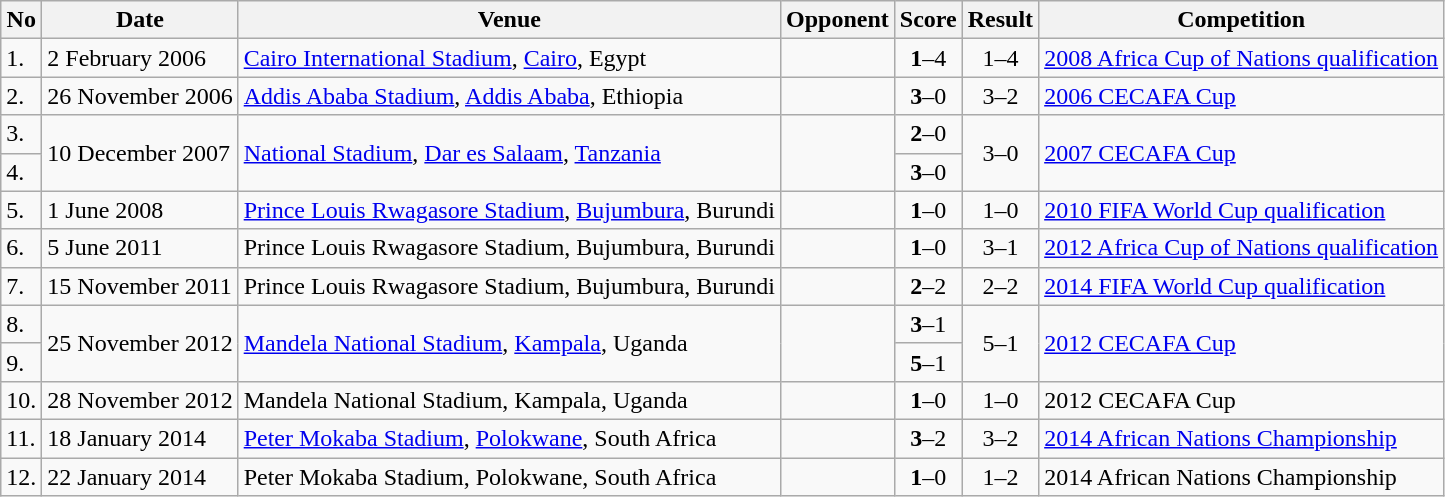<table class="wikitable" style="font-size:100%;">
<tr>
<th>No</th>
<th>Date</th>
<th>Venue</th>
<th>Opponent</th>
<th>Score</th>
<th>Result</th>
<th>Competition</th>
</tr>
<tr>
<td>1.</td>
<td>2 February 2006</td>
<td><a href='#'>Cairo International Stadium</a>, <a href='#'>Cairo</a>, Egypt</td>
<td></td>
<td align=center><strong>1</strong>–4</td>
<td align=center>1–4</td>
<td><a href='#'>2008 Africa Cup of Nations qualification</a></td>
</tr>
<tr>
<td>2.</td>
<td>26 November 2006</td>
<td><a href='#'>Addis Ababa Stadium</a>, <a href='#'>Addis Ababa</a>, Ethiopia</td>
<td></td>
<td align=center><strong>3</strong>–0</td>
<td align=center>3–2</td>
<td><a href='#'>2006 CECAFA Cup</a></td>
</tr>
<tr>
<td>3.</td>
<td rowspan="2">10 December 2007</td>
<td rowspan="2"><a href='#'>National Stadium</a>, <a href='#'>Dar es Salaam</a>, <a href='#'>Tanzania</a></td>
<td rowspan="2"></td>
<td align=center><strong>2</strong>–0</td>
<td rowspan="2" style="text-align:center">3–0</td>
<td rowspan="2"><a href='#'>2007 CECAFA Cup</a></td>
</tr>
<tr>
<td>4.</td>
<td align=center><strong>3</strong>–0</td>
</tr>
<tr>
<td>5.</td>
<td>1 June 2008</td>
<td><a href='#'>Prince Louis Rwagasore Stadium</a>, <a href='#'>Bujumbura</a>, Burundi</td>
<td></td>
<td align=center><strong>1</strong>–0</td>
<td align=center>1–0</td>
<td><a href='#'>2010 FIFA World Cup qualification</a></td>
</tr>
<tr>
<td>6.</td>
<td>5 June 2011</td>
<td>Prince Louis Rwagasore Stadium, Bujumbura, Burundi</td>
<td></td>
<td align=center><strong>1</strong>–0</td>
<td align=center>3–1</td>
<td><a href='#'>2012 Africa Cup of Nations qualification</a></td>
</tr>
<tr>
<td>7.</td>
<td>15 November 2011</td>
<td>Prince Louis Rwagasore Stadium, Bujumbura, Burundi</td>
<td></td>
<td align=center><strong>2</strong>–2</td>
<td align=center>2–2</td>
<td><a href='#'>2014 FIFA World Cup qualification</a></td>
</tr>
<tr>
<td>8.</td>
<td rowspan="2">25 November 2012</td>
<td rowspan="2"><a href='#'>Mandela National Stadium</a>, <a href='#'>Kampala</a>, Uganda</td>
<td rowspan="2"></td>
<td align=center><strong>3</strong>–1</td>
<td rowspan="2" style="text-align:center">5–1</td>
<td rowspan="2"><a href='#'>2012 CECAFA Cup</a></td>
</tr>
<tr>
<td>9.</td>
<td align=center><strong>5</strong>–1</td>
</tr>
<tr>
<td>10.</td>
<td>28 November 2012</td>
<td>Mandela National Stadium, Kampala, Uganda</td>
<td></td>
<td align=center><strong>1</strong>–0</td>
<td align=center>1–0</td>
<td>2012 CECAFA Cup</td>
</tr>
<tr>
<td>11.</td>
<td>18 January 2014</td>
<td><a href='#'>Peter Mokaba Stadium</a>, <a href='#'>Polokwane</a>, South Africa</td>
<td></td>
<td align=center><strong>3</strong>–2</td>
<td align=center>3–2</td>
<td><a href='#'>2014 African Nations Championship</a></td>
</tr>
<tr>
<td>12.</td>
<td>22 January 2014</td>
<td>Peter Mokaba Stadium, Polokwane, South Africa</td>
<td></td>
<td align=center><strong>1</strong>–0</td>
<td align=center>1–2</td>
<td>2014 African Nations Championship</td>
</tr>
</table>
